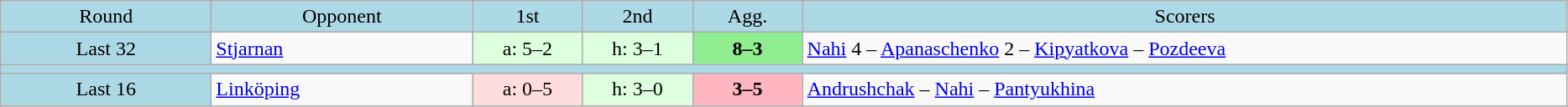<table class="wikitable" style="text-align:center">
<tr bgcolor=lightblue>
<td width=160px>Round</td>
<td width=200px>Opponent</td>
<td width=80px>1st</td>
<td width=80px>2nd</td>
<td width=80px>Agg.</td>
<td width=600px>Scorers</td>
</tr>
<tr>
<td bgcolor=lightblue>Last 32</td>
<td align=left> <a href='#'>Stjarnan</a></td>
<td bgcolor="#ddffdd">a: 5–2</td>
<td bgcolor="#ddffdd">h: 3–1</td>
<td bgcolor=lightgreen><strong>8–3</strong></td>
<td align=left><a href='#'>Nahi</a> 4 – <a href='#'>Apanaschenko</a> 2 – <a href='#'>Kipyatkova</a> – <a href='#'>Pozdeeva</a></td>
</tr>
<tr bgcolor=lightblue>
<td colspan=6></td>
</tr>
<tr>
<td bgcolor=lightblue>Last 16</td>
<td align=left> <a href='#'>Linköping</a></td>
<td bgcolor="#ffdddd">a: 0–5</td>
<td bgcolor="#ddffdd">h: 3–0</td>
<td bgcolor=lightpink><strong>3–5</strong></td>
<td align=left><a href='#'>Andrushchak</a> – <a href='#'>Nahi</a> – <a href='#'>Pantyukhina</a></td>
</tr>
</table>
